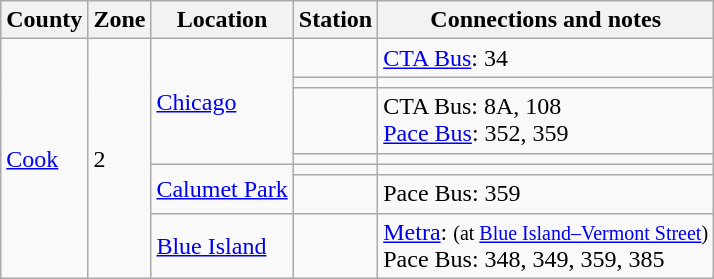<table class="wikitable">
<tr>
<th>County</th>
<th>Zone</th>
<th>Location</th>
<th>Station</th>
<th>Connections and notes</th>
</tr>
<tr>
<td rowspan=7><a href='#'>Cook</a></td>
<td rowspan=7>2</td>
<td rowspan=4><a href='#'>Chicago</a></td>
<td></td>
<td> <a href='#'>CTA Bus</a>: 34</td>
</tr>
<tr>
<td></td>
<td></td>
</tr>
<tr>
<td></td>
<td> CTA Bus: 8A, 108<br> <a href='#'>Pace Bus</a>: 352, 359</td>
</tr>
<tr>
<td></td>
<td></td>
</tr>
<tr>
<td rowspan=2><a href='#'>Calumet Park</a></td>
<td></td>
<td></td>
</tr>
<tr>
<td></td>
<td> Pace Bus: 359</td>
</tr>
<tr>
<td><a href='#'>Blue Island</a></td>
<td></td>
<td> <a href='#'>Metra</a>:  <small>(at <a href='#'>Blue Island–Vermont Street</a>)</small><br> Pace Bus: 348, 349, 359, 385</td>
</tr>
</table>
